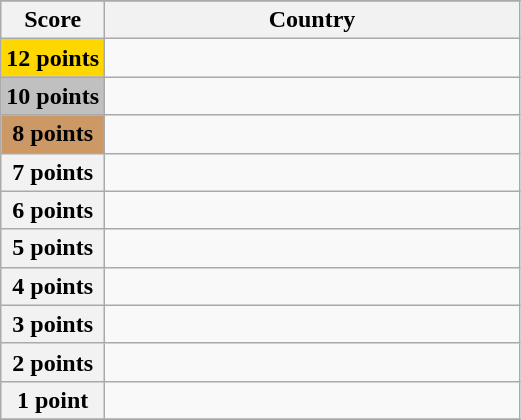<table class="wikitable">
<tr>
</tr>
<tr>
<th scope="col" width="20%">Score</th>
<th scope="col">Country</th>
</tr>
<tr>
<th scope="row" style="background:gold">12 points</th>
<td></td>
</tr>
<tr>
<th scope="row" style="background:silver">10 points</th>
<td></td>
</tr>
<tr>
<th scope="row" style="background:#CC9966">8 points</th>
<td></td>
</tr>
<tr>
<th scope="row">7 points</th>
<td></td>
</tr>
<tr>
<th scope="row">6 points</th>
<td></td>
</tr>
<tr>
<th scope="row">5 points</th>
<td></td>
</tr>
<tr>
<th scope="row">4 points</th>
<td></td>
</tr>
<tr>
<th scope="row">3 points</th>
<td></td>
</tr>
<tr>
<th scope="row">2 points</th>
<td></td>
</tr>
<tr>
<th scope="row">1 point</th>
<td></td>
</tr>
<tr>
</tr>
</table>
